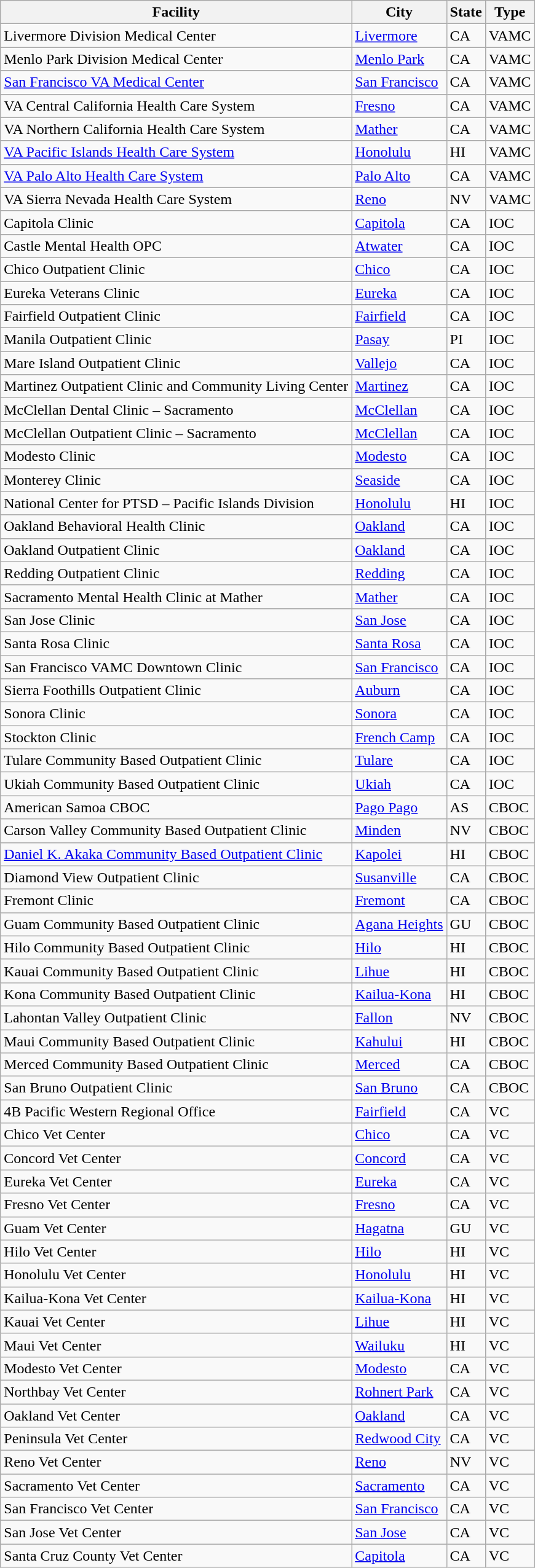<table id="VISN21" class="wikitable sortable">
<tr>
<th>Facility</th>
<th>City</th>
<th>State</th>
<th>Type</th>
</tr>
<tr>
<td>Livermore Division Medical Center</td>
<td><a href='#'>Livermore</a></td>
<td>CA</td>
<td>VAMC</td>
</tr>
<tr>
<td>Menlo Park Division Medical Center</td>
<td><a href='#'>Menlo Park</a></td>
<td>CA</td>
<td>VAMC</td>
</tr>
<tr>
<td><a href='#'>San Francisco VA Medical Center</a></td>
<td><a href='#'>San Francisco</a></td>
<td>CA</td>
<td>VAMC</td>
</tr>
<tr>
<td>VA Central California Health Care System</td>
<td><a href='#'>Fresno</a></td>
<td>CA</td>
<td>VAMC</td>
</tr>
<tr>
<td>VA Northern California Health Care System</td>
<td><a href='#'>Mather</a></td>
<td>CA</td>
<td>VAMC</td>
</tr>
<tr>
<td><a href='#'>VA Pacific Islands Health Care System</a></td>
<td><a href='#'>Honolulu</a></td>
<td>HI</td>
<td>VAMC</td>
</tr>
<tr>
<td><a href='#'>VA Palo Alto Health Care System</a></td>
<td><a href='#'>Palo Alto</a></td>
<td>CA</td>
<td>VAMC</td>
</tr>
<tr>
<td>VA Sierra Nevada Health Care System</td>
<td><a href='#'>Reno</a></td>
<td>NV</td>
<td>VAMC</td>
</tr>
<tr>
<td>Capitola Clinic</td>
<td><a href='#'>Capitola</a></td>
<td>CA</td>
<td>IOC</td>
</tr>
<tr>
<td>Castle Mental Health OPC</td>
<td><a href='#'>Atwater</a></td>
<td>CA</td>
<td>IOC</td>
</tr>
<tr>
<td>Chico Outpatient Clinic</td>
<td><a href='#'>Chico</a></td>
<td>CA</td>
<td>IOC</td>
</tr>
<tr>
<td>Eureka Veterans Clinic</td>
<td><a href='#'>Eureka</a></td>
<td>CA</td>
<td>IOC</td>
</tr>
<tr>
<td>Fairfield Outpatient Clinic</td>
<td><a href='#'>Fairfield</a></td>
<td>CA</td>
<td>IOC</td>
</tr>
<tr>
<td>Manila Outpatient Clinic</td>
<td><a href='#'>Pasay</a></td>
<td>PI</td>
<td>IOC</td>
</tr>
<tr>
<td>Mare Island Outpatient Clinic</td>
<td><a href='#'>Vallejo</a></td>
<td>CA</td>
<td>IOC</td>
</tr>
<tr>
<td>Martinez Outpatient Clinic and Community Living Center</td>
<td><a href='#'>Martinez</a></td>
<td>CA</td>
<td>IOC</td>
</tr>
<tr>
<td>McClellan Dental Clinic – Sacramento</td>
<td><a href='#'>McClellan</a></td>
<td>CA</td>
<td>IOC</td>
</tr>
<tr>
<td>McClellan Outpatient Clinic – Sacramento</td>
<td><a href='#'>McClellan</a></td>
<td>CA</td>
<td>IOC</td>
</tr>
<tr>
<td>Modesto Clinic</td>
<td><a href='#'>Modesto</a></td>
<td>CA</td>
<td>IOC</td>
</tr>
<tr>
<td>Monterey Clinic</td>
<td><a href='#'>Seaside</a></td>
<td>CA</td>
<td>IOC</td>
</tr>
<tr>
<td>National Center for PTSD – Pacific Islands Division</td>
<td><a href='#'>Honolulu</a></td>
<td>HI</td>
<td>IOC</td>
</tr>
<tr>
<td>Oakland Behavioral Health Clinic</td>
<td><a href='#'>Oakland</a></td>
<td>CA</td>
<td>IOC</td>
</tr>
<tr>
<td>Oakland Outpatient Clinic</td>
<td><a href='#'>Oakland</a></td>
<td>CA</td>
<td>IOC</td>
</tr>
<tr>
<td>Redding Outpatient Clinic</td>
<td><a href='#'>Redding</a></td>
<td>CA</td>
<td>IOC</td>
</tr>
<tr>
<td>Sacramento Mental Health Clinic at Mather</td>
<td><a href='#'>Mather</a></td>
<td>CA</td>
<td>IOC</td>
</tr>
<tr>
<td>San Jose Clinic</td>
<td><a href='#'>San Jose</a></td>
<td>CA</td>
<td>IOC</td>
</tr>
<tr>
<td>Santa Rosa Clinic</td>
<td><a href='#'>Santa Rosa</a></td>
<td>CA</td>
<td>IOC</td>
</tr>
<tr>
<td>San Francisco VAMC Downtown Clinic</td>
<td><a href='#'>San Francisco</a></td>
<td>CA</td>
<td>IOC</td>
</tr>
<tr>
<td>Sierra Foothills Outpatient Clinic</td>
<td><a href='#'>Auburn</a></td>
<td>CA</td>
<td>IOC</td>
</tr>
<tr>
<td>Sonora Clinic</td>
<td><a href='#'>Sonora</a></td>
<td>CA</td>
<td>IOC</td>
</tr>
<tr>
<td>Stockton Clinic</td>
<td><a href='#'>French Camp</a></td>
<td>CA</td>
<td>IOC</td>
</tr>
<tr>
<td>Tulare Community Based Outpatient Clinic</td>
<td><a href='#'>Tulare</a></td>
<td>CA</td>
<td>IOC</td>
</tr>
<tr>
<td>Ukiah Community Based Outpatient Clinic</td>
<td><a href='#'>Ukiah</a></td>
<td>CA</td>
<td>IOC</td>
</tr>
<tr>
<td>American Samoa CBOC</td>
<td><a href='#'>Pago Pago</a></td>
<td>AS</td>
<td>CBOC</td>
</tr>
<tr>
<td>Carson Valley Community Based Outpatient Clinic</td>
<td><a href='#'>Minden</a></td>
<td>NV</td>
<td>CBOC</td>
</tr>
<tr>
<td><a href='#'>Daniel K. Akaka Community Based Outpatient Clinic</a></td>
<td><a href='#'>Kapolei</a></td>
<td>HI</td>
<td>CBOC</td>
</tr>
<tr>
<td>Diamond View Outpatient Clinic</td>
<td><a href='#'>Susanville</a></td>
<td>CA</td>
<td>CBOC</td>
</tr>
<tr>
<td>Fremont Clinic</td>
<td><a href='#'>Fremont</a></td>
<td>CA</td>
<td>CBOC</td>
</tr>
<tr>
<td>Guam Community Based Outpatient Clinic</td>
<td><a href='#'>Agana Heights</a></td>
<td>GU</td>
<td>CBOC</td>
</tr>
<tr>
<td>Hilo Community Based Outpatient Clinic</td>
<td><a href='#'>Hilo</a></td>
<td>HI</td>
<td>CBOC</td>
</tr>
<tr>
<td>Kauai Community Based Outpatient Clinic</td>
<td><a href='#'>Lihue</a></td>
<td>HI</td>
<td>CBOC</td>
</tr>
<tr>
<td>Kona Community Based Outpatient Clinic</td>
<td><a href='#'>Kailua-Kona</a></td>
<td>HI</td>
<td>CBOC</td>
</tr>
<tr>
<td>Lahontan Valley Outpatient Clinic</td>
<td><a href='#'>Fallon</a></td>
<td>NV</td>
<td>CBOC</td>
</tr>
<tr>
<td>Maui Community Based Outpatient Clinic</td>
<td><a href='#'>Kahului</a></td>
<td>HI</td>
<td>CBOC</td>
</tr>
<tr>
<td>Merced Community Based Outpatient Clinic</td>
<td><a href='#'>Merced</a></td>
<td>CA</td>
<td>CBOC</td>
</tr>
<tr>
<td>San Bruno Outpatient Clinic</td>
<td><a href='#'>San Bruno</a></td>
<td>CA</td>
<td>CBOC</td>
</tr>
<tr>
<td>4B Pacific Western Regional Office</td>
<td><a href='#'>Fairfield</a></td>
<td>CA</td>
<td>VC</td>
</tr>
<tr>
<td>Chico Vet Center</td>
<td><a href='#'>Chico</a></td>
<td>CA</td>
<td>VC</td>
</tr>
<tr>
<td>Concord Vet Center</td>
<td><a href='#'>Concord</a></td>
<td>CA</td>
<td>VC</td>
</tr>
<tr>
<td>Eureka Vet Center</td>
<td><a href='#'>Eureka</a></td>
<td>CA</td>
<td>VC</td>
</tr>
<tr>
<td>Fresno Vet Center</td>
<td><a href='#'>Fresno</a></td>
<td>CA</td>
<td>VC</td>
</tr>
<tr>
<td>Guam Vet Center</td>
<td><a href='#'>Hagatna</a></td>
<td>GU</td>
<td>VC</td>
</tr>
<tr>
<td>Hilo Vet Center</td>
<td><a href='#'>Hilo</a></td>
<td>HI</td>
<td>VC</td>
</tr>
<tr>
<td>Honolulu Vet Center</td>
<td><a href='#'>Honolulu</a></td>
<td>HI</td>
<td>VC</td>
</tr>
<tr>
<td>Kailua-Kona Vet Center</td>
<td><a href='#'>Kailua-Kona</a></td>
<td>HI</td>
<td>VC</td>
</tr>
<tr>
<td>Kauai Vet Center</td>
<td><a href='#'>Lihue</a></td>
<td>HI</td>
<td>VC</td>
</tr>
<tr>
<td>Maui Vet Center</td>
<td><a href='#'>Wailuku</a></td>
<td>HI</td>
<td>VC</td>
</tr>
<tr>
<td>Modesto Vet Center</td>
<td><a href='#'>Modesto</a></td>
<td>CA</td>
<td>VC</td>
</tr>
<tr>
<td>Northbay Vet Center</td>
<td><a href='#'>Rohnert Park</a></td>
<td>CA</td>
<td>VC</td>
</tr>
<tr>
<td>Oakland Vet Center</td>
<td><a href='#'>Oakland</a></td>
<td>CA</td>
<td>VC</td>
</tr>
<tr>
<td>Peninsula Vet Center</td>
<td><a href='#'>Redwood City</a></td>
<td>CA</td>
<td>VC</td>
</tr>
<tr>
<td>Reno Vet Center</td>
<td><a href='#'>Reno</a></td>
<td>NV</td>
<td>VC</td>
</tr>
<tr>
<td>Sacramento Vet Center</td>
<td><a href='#'>Sacramento</a></td>
<td>CA</td>
<td>VC</td>
</tr>
<tr>
<td>San Francisco Vet Center</td>
<td><a href='#'>San Francisco</a></td>
<td>CA</td>
<td>VC</td>
</tr>
<tr>
<td>San Jose Vet Center</td>
<td><a href='#'>San Jose</a></td>
<td>CA</td>
<td>VC</td>
</tr>
<tr>
<td>Santa Cruz County Vet Center</td>
<td><a href='#'>Capitola</a></td>
<td>CA</td>
<td>VC</td>
</tr>
</table>
